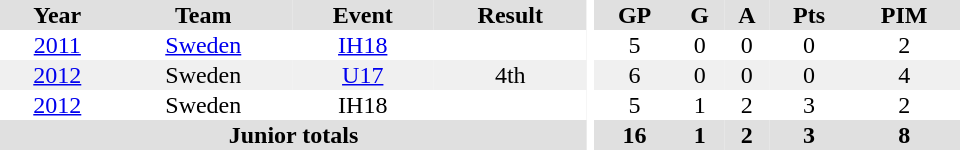<table border="0" cellpadding="1" cellspacing="0" ID="Table3" style="text-align:center; width:40em">
<tr ALIGN="center" bgcolor="#e0e0e0">
<th>Year</th>
<th>Team</th>
<th>Event</th>
<th>Result</th>
<th rowspan="99" bgcolor="#ffffff"></th>
<th>GP</th>
<th>G</th>
<th>A</th>
<th>Pts</th>
<th>PIM</th>
</tr>
<tr>
<td><a href='#'>2011</a></td>
<td><a href='#'>Sweden</a></td>
<td><a href='#'>IH18</a></td>
<td></td>
<td>5</td>
<td>0</td>
<td>0</td>
<td>0</td>
<td>2</td>
</tr>
<tr bgcolor="#f0f0f0">
<td><a href='#'>2012</a></td>
<td>Sweden</td>
<td><a href='#'>U17</a></td>
<td>4th</td>
<td>6</td>
<td>0</td>
<td>0</td>
<td>0</td>
<td>4</td>
</tr>
<tr>
<td><a href='#'>2012</a></td>
<td>Sweden</td>
<td>IH18</td>
<td></td>
<td>5</td>
<td>1</td>
<td>2</td>
<td>3</td>
<td>2</td>
</tr>
<tr bgcolor="#e0e0e0">
<th colspan="4">Junior totals</th>
<th>16</th>
<th>1</th>
<th>2</th>
<th>3</th>
<th>8</th>
</tr>
</table>
